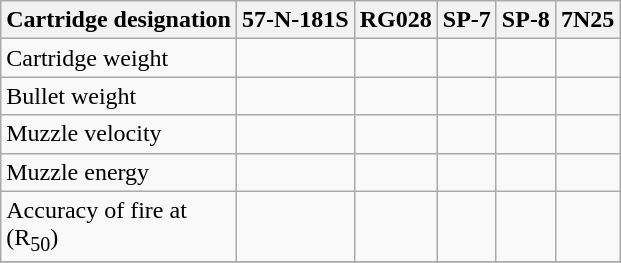<table class="wikitable">
<tr>
<th>Cartridge designation</th>
<th>57-N-181S</th>
<th>RG028</th>
<th>SP-7</th>
<th>SP-8</th>
<th>7N25</th>
</tr>
<tr>
<td>Cartridge weight</td>
<td></td>
<td></td>
<td></td>
<td></td>
<td></td>
</tr>
<tr>
<td>Bullet weight</td>
<td></td>
<td></td>
<td></td>
<td></td>
<td></td>
</tr>
<tr>
<td>Muzzle velocity</td>
<td></td>
<td></td>
<td></td>
<td></td>
<td></td>
</tr>
<tr>
<td>Muzzle energy</td>
<td></td>
<td></td>
<td></td>
<td></td>
<td></td>
</tr>
<tr>
<td>Accuracy of fire at<br> (R<sub>50</sub>)</td>
<td></td>
<td></td>
<td></td>
<td></td>
<td></td>
</tr>
<tr>
</tr>
</table>
